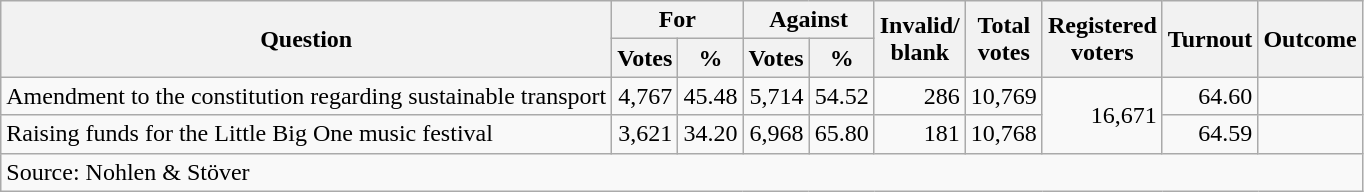<table class=wikitable style="text-align:right">
<tr>
<th rowspan=2>Question</th>
<th colspan=2>For</th>
<th colspan=2>Against</th>
<th rowspan=2>Invalid/<br>blank</th>
<th rowspan=2>Total<br>votes</th>
<th rowspan=2>Registered<br>voters</th>
<th rowspan=2>Turnout</th>
<th rowspan=2>Outcome</th>
</tr>
<tr>
<th>Votes</th>
<th>%</th>
<th>Votes</th>
<th>%</th>
</tr>
<tr>
<td align=left>Amendment to the constitution regarding sustainable transport</td>
<td>4,767</td>
<td>45.48</td>
<td>5,714</td>
<td>54.52</td>
<td>286</td>
<td>10,769</td>
<td rowspan=2>16,671</td>
<td>64.60</td>
<td></td>
</tr>
<tr>
<td align=left>Raising funds for the Little Big One music festival</td>
<td>3,621</td>
<td>34.20</td>
<td>6,968</td>
<td>65.80</td>
<td>181</td>
<td>10,768</td>
<td>64.59</td>
<td></td>
</tr>
<tr>
<td colspan=12 align=left>Source: Nohlen & Stöver</td>
</tr>
</table>
